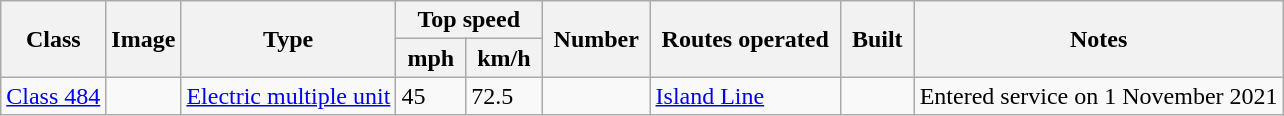<table class="wikitable">
<tr style="background:#f9f9f9;">
<th rowspan="2"> Class </th>
<th rowspan="2">Image</th>
<th rowspan="2"> Type </th>
<th colspan="2"> Top speed </th>
<th rowspan="2"> Number </th>
<th rowspan="2"> Routes operated </th>
<th rowspan="2"> Built </th>
<th rowspan="2"> Notes </th>
</tr>
<tr style="background:#f9f9f9;">
<th> mph </th>
<th> km/h </th>
</tr>
<tr>
<td><a href='#'>Class 484</a></td>
<td></td>
<td><a href='#'>Electric multiple unit</a></td>
<td>45</td>
<td>72.5</td>
<td></td>
<td><a href='#'>Island Line</a></td>
<td></td>
<td>Entered service on 1 November 2021</td>
</tr>
</table>
